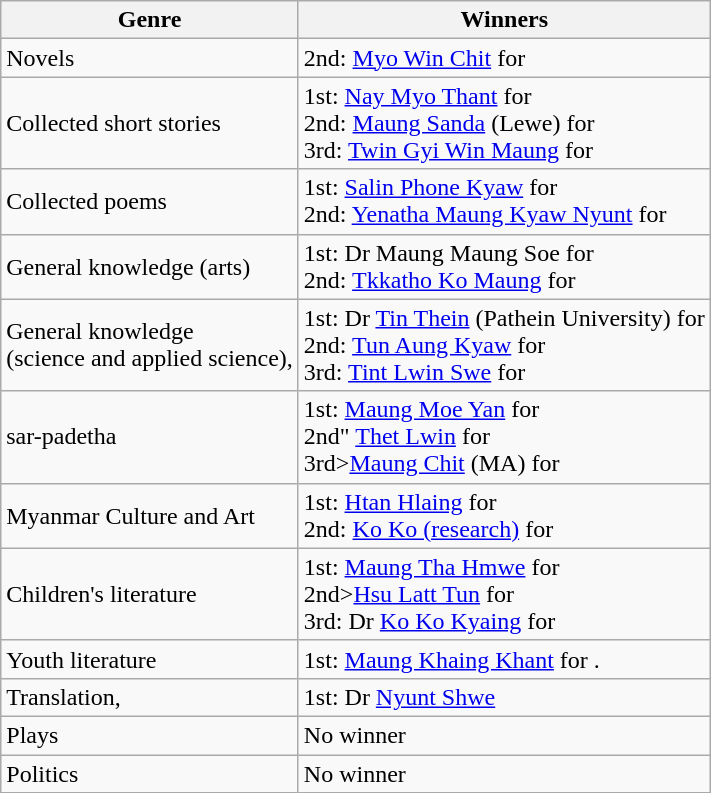<table class=wikitable>
<tr>
<th>Genre</th>
<th>Winners</th>
</tr>
<tr>
<td>Novels</td>
<td>2nd: <a href='#'>Myo Win Chit</a> for <em></em></td>
</tr>
<tr>
<td>Collected short stories</td>
<td>1st: <a href='#'>Nay Myo Thant</a> for <em></em><br>2nd: <a href='#'>Maung Sanda</a> (Lewe) for <em></em><br>3rd: <a href='#'>Twin Gyi Win Maung</a> for <em></em></td>
</tr>
<tr>
<td>Collected poems</td>
<td>1st: <a href='#'>Salin Phone Kyaw</a> for <em></em><br>2nd: <a href='#'>Yenatha Maung Kyaw Nyunt</a> for <em></em></td>
</tr>
<tr>
<td>General knowledge (arts)</td>
<td>1st: Dr Maung Maung Soe for <em></em><br>2nd: <a href='#'>Tkkatho Ko Maung</a> for <em></em></td>
</tr>
<tr>
<td>General knowledge <br>(science and applied science),</td>
<td>1st: Dr <a href='#'>Tin Thein</a> (Pathein University) for <em></em><br>2nd: <a href='#'>Tun Aung Kyaw</a> for <em></em><br>3rd: <a href='#'>Tint Lwin Swe</a> for <em></em></td>
</tr>
<tr>
<td>sar-padetha</td>
<td>1st: <a href='#'>Maung Moe Yan</a> for <em></em><br>2nd" <a href='#'>Thet Lwin</a> for <em></em><br>3rd><a href='#'>Maung Chit</a> (MA) for <em></em></td>
</tr>
<tr>
<td>Myanmar Culture and Art</td>
<td>1st: <a href='#'>Htan Hlaing</a> for <em></em><br>2nd: <a href='#'>Ko Ko (research)</a> for <em></em></td>
</tr>
<tr>
<td>Children's literature</td>
<td>1st: <a href='#'>Maung Tha Hmwe</a> for <em></em><br>2nd><a href='#'>Hsu Latt Tun</a> for <em></em><br>3rd: Dr <a href='#'>Ko Ko Kyaing</a> for <em></em></td>
</tr>
<tr>
<td>Youth literature</td>
<td>1st: <a href='#'>Maung Khaing Khant</a> for <em></em>.</td>
</tr>
<tr>
<td>Translation,</td>
<td>1st: Dr <a href='#'>Nyunt Shwe</a> <em></em></td>
</tr>
<tr>
<td>Plays</td>
<td>No winner</td>
</tr>
<tr>
<td>Politics</td>
<td>No winner</td>
</tr>
</table>
